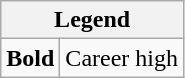<table class="wikitable mw-collapsible mw-collapsed">
<tr>
<th colspan="2">Legend</th>
</tr>
<tr>
<td><strong>Bold</strong></td>
<td>Career high</td>
</tr>
</table>
